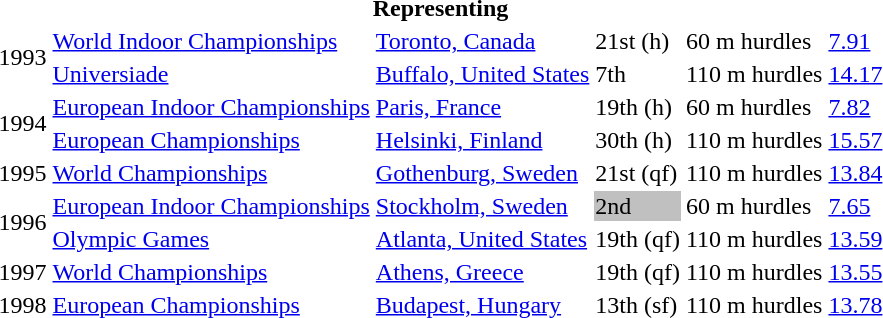<table>
<tr>
<th colspan="6">Representing </th>
</tr>
<tr>
<td rowspan=2>1993</td>
<td><a href='#'>World Indoor Championships</a></td>
<td><a href='#'>Toronto, Canada</a></td>
<td>21st (h)</td>
<td>60 m hurdles</td>
<td><a href='#'>7.91</a></td>
</tr>
<tr>
<td><a href='#'>Universiade</a></td>
<td><a href='#'>Buffalo, United States</a></td>
<td>7th</td>
<td>110 m hurdles</td>
<td><a href='#'>14.17</a></td>
</tr>
<tr>
<td rowspan=2>1994</td>
<td><a href='#'>European Indoor Championships</a></td>
<td><a href='#'>Paris, France</a></td>
<td>19th (h)</td>
<td>60 m hurdles</td>
<td><a href='#'>7.82</a></td>
</tr>
<tr>
<td><a href='#'>European Championships</a></td>
<td><a href='#'>Helsinki, Finland</a></td>
<td>30th (h)</td>
<td>110 m hurdles</td>
<td><a href='#'>15.57</a></td>
</tr>
<tr>
<td>1995</td>
<td><a href='#'>World Championships</a></td>
<td><a href='#'>Gothenburg, Sweden</a></td>
<td>21st (qf)</td>
<td>110 m hurdles</td>
<td><a href='#'>13.84</a></td>
</tr>
<tr>
<td rowspan=2>1996</td>
<td><a href='#'>European Indoor Championships</a></td>
<td><a href='#'>Stockholm, Sweden</a></td>
<td bgcolor=silver>2nd</td>
<td>60 m hurdles</td>
<td><a href='#'>7.65</a></td>
</tr>
<tr>
<td><a href='#'>Olympic Games</a></td>
<td><a href='#'>Atlanta, United States</a></td>
<td>19th (qf)</td>
<td>110 m hurdles</td>
<td><a href='#'>13.59</a></td>
</tr>
<tr>
<td>1997</td>
<td><a href='#'>World Championships</a></td>
<td><a href='#'>Athens, Greece</a></td>
<td>19th (qf)</td>
<td>110 m hurdles</td>
<td><a href='#'>13.55</a></td>
</tr>
<tr>
<td>1998</td>
<td><a href='#'>European Championships</a></td>
<td><a href='#'>Budapest, Hungary</a></td>
<td>13th (sf)</td>
<td>110 m hurdles</td>
<td><a href='#'>13.78</a></td>
</tr>
</table>
